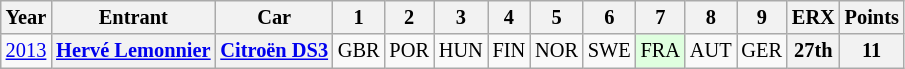<table class="wikitable" style="text-align:center; font-size:85%;">
<tr valign="top">
<th>Year</th>
<th>Entrant</th>
<th>Car</th>
<th>1</th>
<th>2</th>
<th>3</th>
<th>4</th>
<th>5</th>
<th>6</th>
<th>7</th>
<th>8</th>
<th>9</th>
<th>ERX</th>
<th>Points</th>
</tr>
<tr>
<td><a href='#'>2013</a></td>
<th nowrap><a href='#'>Hervé Lemonnier</a></th>
<th nowrap><a href='#'>Citroën DS3</a></th>
<td>GBR</td>
<td>POR</td>
<td>HUN</td>
<td>FIN</td>
<td>NOR</td>
<td>SWE</td>
<td style="background:#DFFFDF;">FRA<br></td>
<td>AUT</td>
<td>GER</td>
<th>27th</th>
<th>11</th>
</tr>
</table>
